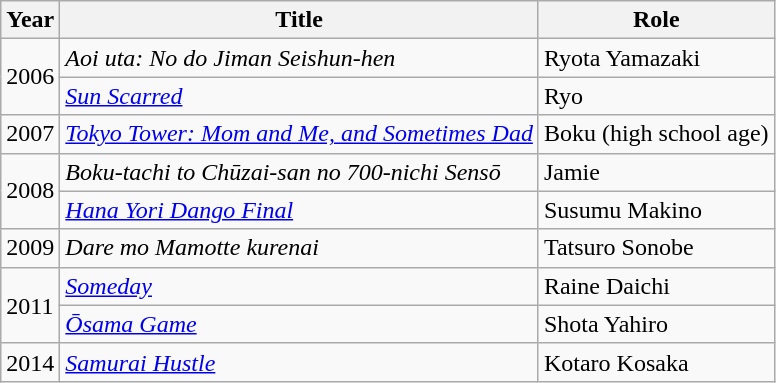<table class="wikitable">
<tr>
<th>Year</th>
<th>Title</th>
<th>Role</th>
</tr>
<tr>
<td rowspan="2">2006</td>
<td><em>Aoi uta: No do Jiman Seishun-hen</em></td>
<td>Ryota Yamazaki</td>
</tr>
<tr>
<td><em><a href='#'>Sun Scarred</a></em></td>
<td>Ryo</td>
</tr>
<tr>
<td>2007</td>
<td><em><a href='#'>Tokyo Tower: Mom and Me, and Sometimes Dad</a></em></td>
<td>Boku (high school age)</td>
</tr>
<tr>
<td rowspan="2">2008</td>
<td><em>Boku-tachi to Chūzai-san no 700-nichi Sensō</em></td>
<td>Jamie</td>
</tr>
<tr>
<td><em><a href='#'>Hana Yori Dango Final</a></em></td>
<td>Susumu Makino</td>
</tr>
<tr>
<td>2009</td>
<td><em>Dare mo Mamotte kurenai</em></td>
<td>Tatsuro Sonobe</td>
</tr>
<tr>
<td rowspan="2">2011</td>
<td><em><a href='#'>Someday</a></em></td>
<td>Raine Daichi</td>
</tr>
<tr>
<td><em><a href='#'>Ōsama Game</a></em></td>
<td>Shota Yahiro</td>
</tr>
<tr>
<td>2014</td>
<td><em><a href='#'>Samurai Hustle</a></em></td>
<td>Kotaro Kosaka</td>
</tr>
</table>
